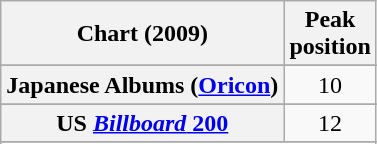<table class="wikitable sortable plainrowheaders">
<tr>
<th scope="col">Chart (2009)</th>
<th scope="col">Peak<br>position</th>
</tr>
<tr>
</tr>
<tr>
</tr>
<tr>
</tr>
<tr>
</tr>
<tr>
</tr>
<tr>
</tr>
<tr>
</tr>
<tr>
</tr>
<tr>
<th scope="row">Japanese Albums (<a href='#'>Oricon</a>)</th>
<td align="center">10</td>
</tr>
<tr>
</tr>
<tr>
</tr>
<tr>
<th scope="row">US <a href='#'><em>Billboard</em> 200</a></th>
<td style="text-align:center;">12</td>
</tr>
<tr>
</tr>
<tr>
</tr>
<tr>
</tr>
</table>
